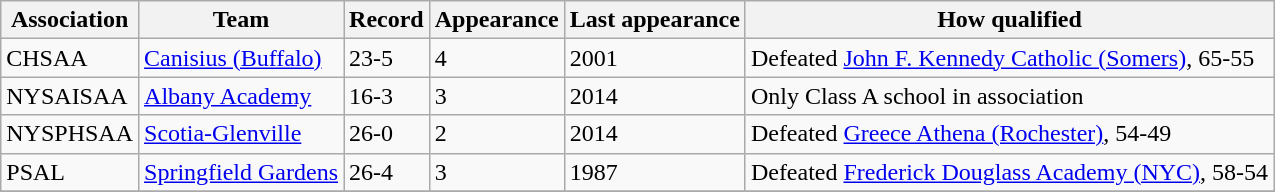<table class="wikitable sortable" style="text-align:left;">
<tr>
<th>Association</th>
<th>Team</th>
<th>Record</th>
<th data-sort-type="number">Appearance</th>
<th>Last appearance</th>
<th>How qualified</th>
</tr>
<tr>
<td>CHSAA</td>
<td><a href='#'>Canisius (Buffalo)</a></td>
<td>23-5</td>
<td>4</td>
<td>2001</td>
<td>Defeated <a href='#'>John F. Kennedy Catholic (Somers)</a>, 65-55</td>
</tr>
<tr>
<td>NYSAISAA</td>
<td><a href='#'>Albany Academy</a></td>
<td>16-3</td>
<td>3</td>
<td>2014</td>
<td>Only Class A school in association</td>
</tr>
<tr>
<td>NYSPHSAA</td>
<td><a href='#'>Scotia-Glenville</a></td>
<td>26-0</td>
<td>2</td>
<td>2014</td>
<td>Defeated <a href='#'>Greece Athena (Rochester)</a>, 54-49</td>
</tr>
<tr>
<td>PSAL</td>
<td><a href='#'>Springfield Gardens</a></td>
<td>26-4</td>
<td>3</td>
<td>1987</td>
<td>Defeated <a href='#'>Frederick Douglass Academy (NYC)</a>, 58-54</td>
</tr>
<tr>
</tr>
</table>
